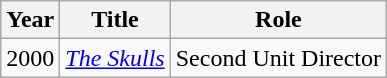<table class="wikitable">
<tr>
<th>Year</th>
<th>Title</th>
<th>Role</th>
</tr>
<tr>
<td>2000</td>
<td><em><a href='#'>The Skulls</a></em></td>
<td>Second Unit Director</td>
</tr>
</table>
